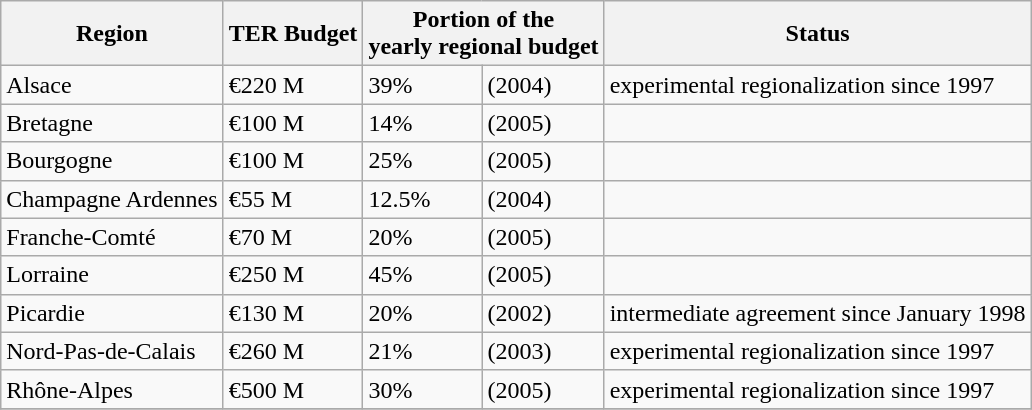<table class="wikitable">
<tr>
<th>Region</th>
<th>TER Budget</th>
<th colspan="2">Portion of the<br>yearly regional budget</th>
<th>Status</th>
</tr>
<tr>
<td>Alsace</td>
<td>€220 M</td>
<td>39%</td>
<td>(2004)</td>
<td>experimental regionalization since 1997</td>
</tr>
<tr>
<td>Bretagne</td>
<td>€100 M</td>
<td>14%</td>
<td>(2005)</td>
<td></td>
</tr>
<tr>
<td>Bourgogne</td>
<td>€100 M</td>
<td>25%</td>
<td>(2005)</td>
<td></td>
</tr>
<tr>
<td>Champagne Ardennes</td>
<td>€55 M</td>
<td>12.5%</td>
<td>(2004)</td>
<td></td>
</tr>
<tr>
<td>Franche-Comté</td>
<td>€70 M</td>
<td>20%</td>
<td>(2005)</td>
<td></td>
</tr>
<tr>
<td>Lorraine</td>
<td>€250 M</td>
<td>45%</td>
<td>(2005)</td>
<td></td>
</tr>
<tr>
<td>Picardie</td>
<td>€130 M</td>
<td>20%</td>
<td>(2002)</td>
<td>intermediate agreement since January 1998</td>
</tr>
<tr>
<td>Nord-Pas-de-Calais</td>
<td>€260 M</td>
<td>21%</td>
<td>(2003)</td>
<td>experimental regionalization since 1997</td>
</tr>
<tr>
<td>Rhône-Alpes</td>
<td>€500 M</td>
<td>30%</td>
<td>(2005)</td>
<td>experimental regionalization since 1997</td>
</tr>
<tr>
</tr>
</table>
